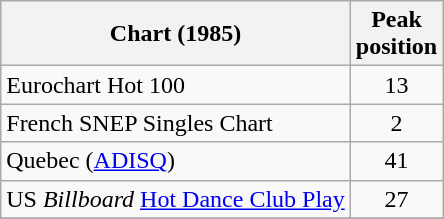<table class="wikitable">
<tr>
<th>Chart (1985)</th>
<th>Peak<br>position</th>
</tr>
<tr>
<td>Eurochart Hot 100</td>
<td align="center">13</td>
</tr>
<tr>
<td>French SNEP Singles Chart</td>
<td align="center">2</td>
</tr>
<tr>
<td>Quebec (<a href='#'>ADISQ</a>)</td>
<td align="center">41</td>
</tr>
<tr>
<td>US <em>Billboard</em> <a href='#'>Hot Dance Club Play</a></td>
<td align="center">27</td>
</tr>
<tr>
</tr>
</table>
